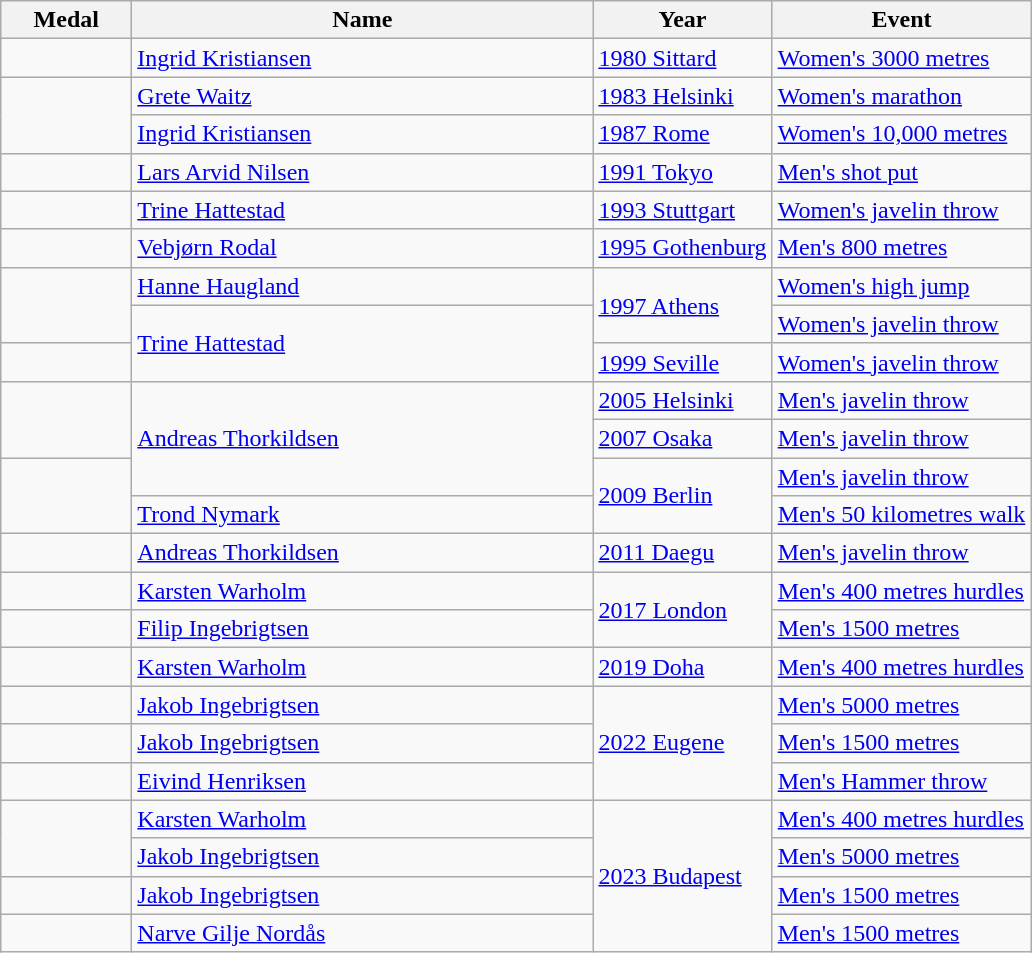<table class="wikitable sortable">
<tr>
<th style="width:5em;">Medal</th>
<th width=300>Name</th>
<th>Year</th>
<th>Event</th>
</tr>
<tr>
<td></td>
<td><a href='#'>Ingrid Kristiansen</a></td>
<td><a href='#'>1980 Sittard</a></td>
<td><a href='#'>Women's 3000 metres</a></td>
</tr>
<tr>
<td rowspan = "2"></td>
<td><a href='#'>Grete Waitz</a></td>
<td><a href='#'>1983 Helsinki</a></td>
<td><a href='#'>Women's marathon</a></td>
</tr>
<tr>
<td><a href='#'>Ingrid Kristiansen</a></td>
<td><a href='#'>1987 Rome</a></td>
<td><a href='#'>Women's 10,000 metres</a></td>
</tr>
<tr>
<td></td>
<td><a href='#'>Lars Arvid Nilsen</a></td>
<td><a href='#'>1991 Tokyo</a></td>
<td><a href='#'>Men's shot put</a></td>
</tr>
<tr>
<td></td>
<td><a href='#'>Trine Hattestad</a></td>
<td><a href='#'>1993 Stuttgart</a></td>
<td><a href='#'>Women's javelin throw</a></td>
</tr>
<tr>
<td></td>
<td><a href='#'>Vebjørn Rodal</a></td>
<td><a href='#'>1995 Gothenburg</a></td>
<td><a href='#'>Men's 800 metres</a></td>
</tr>
<tr>
<td rowspan = "2"></td>
<td><a href='#'>Hanne Haugland</a></td>
<td rowspan="2"><a href='#'>1997 Athens</a></td>
<td><a href='#'>Women's high jump</a></td>
</tr>
<tr>
<td rowspan = "2"><a href='#'>Trine Hattestad</a></td>
<td><a href='#'>Women's javelin throw</a></td>
</tr>
<tr>
<td></td>
<td><a href='#'>1999 Seville</a></td>
<td><a href='#'>Women's javelin throw</a></td>
</tr>
<tr>
<td rowspan = "2"></td>
<td rowspan = "3"><a href='#'>Andreas Thorkildsen</a></td>
<td><a href='#'>2005 Helsinki</a></td>
<td><a href='#'>Men's javelin throw</a></td>
</tr>
<tr>
<td><a href='#'>2007 Osaka</a></td>
<td><a href='#'>Men's javelin throw</a></td>
</tr>
<tr>
<td rowspan = "2"></td>
<td rowspan = "2"><a href='#'>2009 Berlin</a></td>
<td><a href='#'>Men's javelin throw</a></td>
</tr>
<tr>
<td><a href='#'>Trond Nymark</a></td>
<td><a href='#'>Men's 50 kilometres walk</a></td>
</tr>
<tr>
<td></td>
<td><a href='#'>Andreas Thorkildsen</a></td>
<td><a href='#'>2011 Daegu</a></td>
<td><a href='#'>Men's javelin throw</a></td>
</tr>
<tr>
<td></td>
<td><a href='#'>Karsten Warholm</a></td>
<td rowspan="2"><a href='#'>2017 London</a></td>
<td><a href='#'>Men's 400 metres hurdles</a></td>
</tr>
<tr>
<td></td>
<td><a href='#'>Filip Ingebrigtsen</a></td>
<td><a href='#'>Men's 1500 metres</a></td>
</tr>
<tr>
<td></td>
<td><a href='#'>Karsten Warholm</a></td>
<td><a href='#'>2019 Doha</a></td>
<td><a href='#'>Men's 400 metres hurdles</a></td>
</tr>
<tr>
<td></td>
<td><a href='#'>Jakob Ingebrigtsen</a></td>
<td rowspan = "3"><a href='#'>2022 Eugene</a></td>
<td><a href='#'>Men's 5000 metres</a></td>
</tr>
<tr>
<td></td>
<td><a href='#'>Jakob Ingebrigtsen</a></td>
<td><a href='#'>Men's 1500 metres</a></td>
</tr>
<tr>
<td></td>
<td><a href='#'>Eivind Henriksen</a></td>
<td><a href='#'>Men's Hammer throw</a></td>
</tr>
<tr>
<td rowspan = "2"></td>
<td><a href='#'>Karsten Warholm</a></td>
<td rowspan = "4"><a href='#'>2023 Budapest</a></td>
<td><a href='#'>Men's 400 metres hurdles</a></td>
</tr>
<tr>
<td><a href='#'>Jakob Ingebrigtsen</a></td>
<td><a href='#'>Men's 5000 metres</a></td>
</tr>
<tr>
<td></td>
<td><a href='#'>Jakob Ingebrigtsen</a></td>
<td><a href='#'>Men's 1500 metres</a></td>
</tr>
<tr>
<td></td>
<td><a href='#'>Narve Gilje Nordås</a></td>
<td><a href='#'>Men's 1500 metres</a></td>
</tr>
</table>
